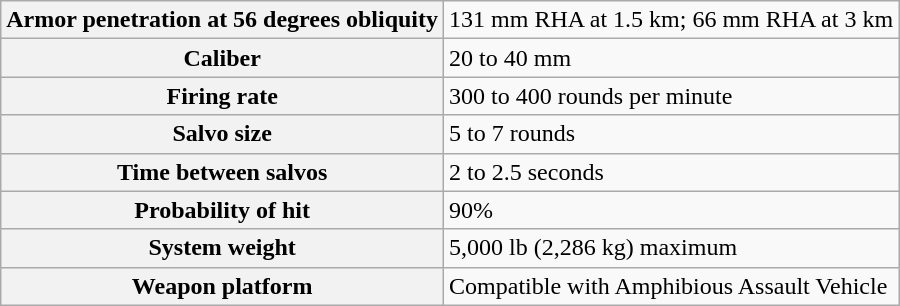<table class="wikitable">
<tr>
<th>Armor penetration at 56 degrees obliquity</th>
<td>131 mm RHA at 1.5 km; 66 mm RHA at 3 km</td>
</tr>
<tr>
<th>Caliber</th>
<td>20 to 40 mm</td>
</tr>
<tr>
<th>Firing rate</th>
<td>300 to 400 rounds per minute</td>
</tr>
<tr>
<th>Salvo size</th>
<td>5 to 7 rounds</td>
</tr>
<tr>
<th>Time between salvos</th>
<td>2 to 2.5 seconds</td>
</tr>
<tr>
<th>Probability of hit</th>
<td>90%</td>
</tr>
<tr>
<th>System weight</th>
<td>5,000 lb (2,286 kg) maximum</td>
</tr>
<tr>
<th>Weapon platform</th>
<td>Compatible with Amphibious Assault Vehicle</td>
</tr>
</table>
